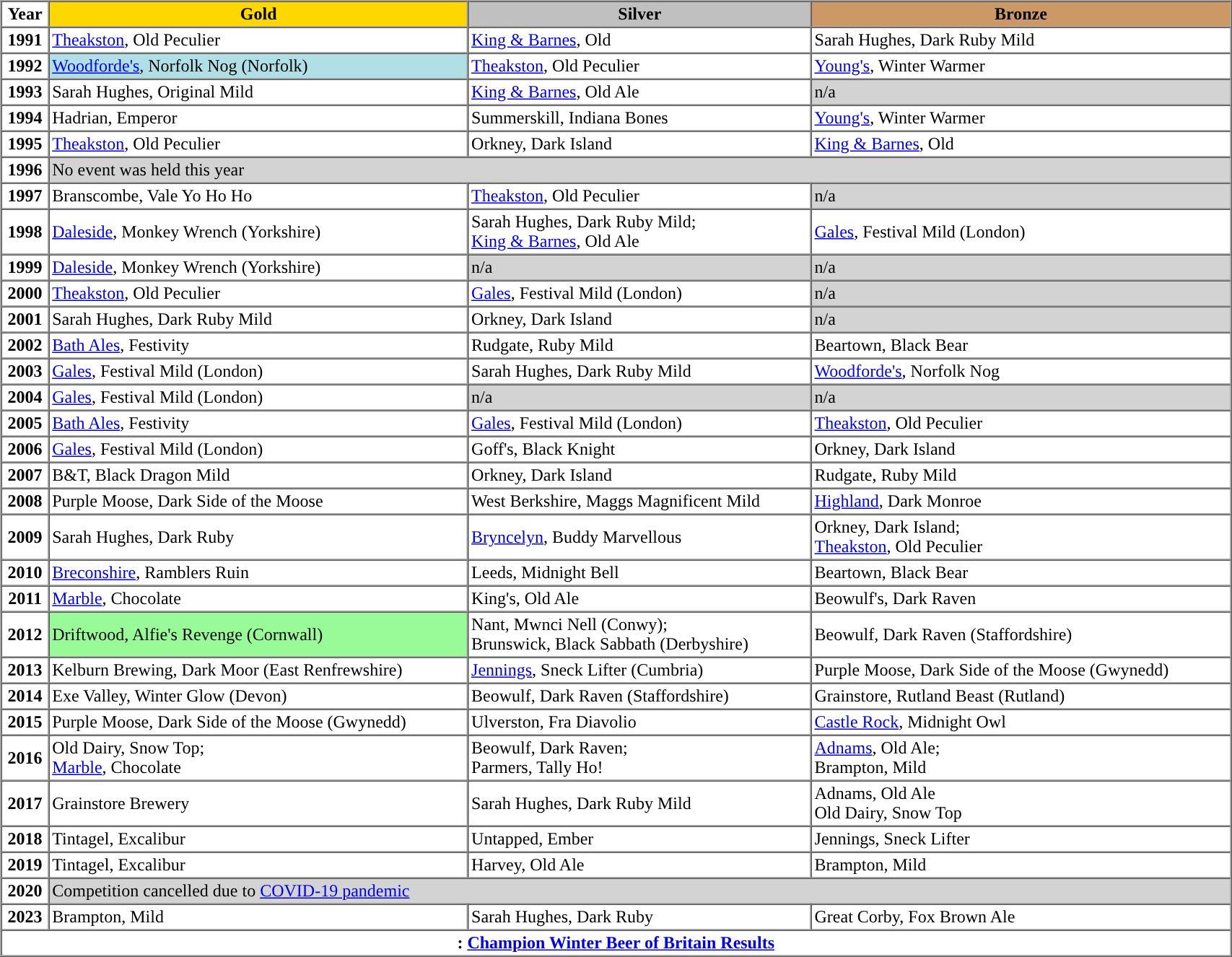<table | width=90% border=1 cellpadding=2 cellspacing=0>
<tr>
<th>Year</th>
<th style="background:gold;"><strong>Gold</strong></th>
<th style="background:silver;"><strong>Silver</strong></th>
<th style="background:#c96;"><strong>Bronze</strong></th>
</tr>
<tr>
<th>1991</th>
<td><a href='#'>Theakston</a>, Old Peculier</td>
<td><a href='#'>King & Barnes</a>, Old</td>
<td>Sarah Hughes, Dark Ruby Mild</td>
</tr>
<tr>
<th>1992</th>
<td style="background:powderblue;"><a href='#'>Woodforde's</a>, Norfolk Nog (Norfolk)</td>
<td><a href='#'>Theakston</a>, Old Peculier</td>
<td><a href='#'>Young's</a>, Winter Warmer</td>
</tr>
<tr>
<th>1993</th>
<td>Sarah Hughes, Original Mild</td>
<td><a href='#'>King & Barnes</a>, Old Ale</td>
<td style="background:lightgray;">n/a</td>
</tr>
<tr>
<th>1994</th>
<td>Hadrian, Emperor</td>
<td>Summerskill, Indiana Bones</td>
<td><a href='#'>Young's</a>, Winter Warmer</td>
</tr>
<tr>
<th>1995</th>
<td><a href='#'>Theakston</a>, Old Peculier</td>
<td>Orkney, Dark Island</td>
<td><a href='#'>King & Barnes</a>, Old</td>
</tr>
<tr>
<th>1996</th>
<td style="background:lightgray;" colspan="3">No event was held this year</td>
</tr>
<tr>
<th>1997</th>
<td>Branscombe, Vale Yo Ho Ho</td>
<td><a href='#'>Theakston</a>, Old Peculier</td>
<td style="background:lightgray;">n/a</td>
</tr>
<tr>
<th>1998</th>
<td><a href='#'>Daleside</a>, Monkey Wrench (Yorkshire)</td>
<td>Sarah Hughes, Dark Ruby Mild;<br> <a href='#'>King & Barnes</a>, Old Ale</td>
<td><a href='#'>Gales</a>, Festival Mild (London)</td>
</tr>
<tr>
<th>1999</th>
<td><a href='#'>Daleside</a>, Monkey Wrench (Yorkshire)</td>
<td style="background:lightgray;">n/a</td>
<td style="background:lightgray;">n/a</td>
</tr>
<tr>
<th>2000</th>
<td><a href='#'>Theakston</a>, Old Peculier</td>
<td><a href='#'>Gales</a>, Festival Mild (London)</td>
<td style="background:lightgray;">n/a</td>
</tr>
<tr>
<th>2001</th>
<td>Sarah Hughes, Dark Ruby Mild</td>
<td>Orkney, Dark Island</td>
<td style="background:lightgray;">n/a</td>
</tr>
<tr>
<th>2002</th>
<td><a href='#'>Bath Ales</a>, Festivity</td>
<td>Rudgate, Ruby Mild</td>
<td>Beartown, Black Bear</td>
</tr>
<tr>
<th>2003</th>
<td><a href='#'>Gales</a>, Festival Mild (London)</td>
<td>Sarah Hughes, Dark Ruby Mild</td>
<td><a href='#'>Woodforde's</a>, Norfolk Nog</td>
</tr>
<tr>
<th>2004</th>
<td><a href='#'>Gales</a>, Festival Mild (London)</td>
<td style="background:lightgray;">n/a</td>
<td style="background:lightgray;">n/a</td>
</tr>
<tr>
<th>2005</th>
<td><a href='#'>Bath Ales</a>, Festivity</td>
<td><a href='#'>Gales</a>, Festival Mild (London)</td>
<td><a href='#'>Theakston</a>, Old Peculier</td>
</tr>
<tr>
<th>2006</th>
<td><a href='#'>Gales</a>, Festival Mild (London)</td>
<td>Goff's, Black Knight</td>
<td>Orkney, Dark Island</td>
</tr>
<tr>
<th>2007</th>
<td>B&T, Black Dragon Mild</td>
<td>Orkney, Dark Island</td>
<td>Rudgate, Ruby Mild</td>
</tr>
<tr>
<th>2008</th>
<td>Purple Moose, Dark Side of the Moose</td>
<td>West Berkshire, Maggs Magnificent Mild</td>
<td><a href='#'>Highland</a>, Dark Monroe</td>
</tr>
<tr>
<th>2009</th>
<td>Sarah Hughes, Dark Ruby</td>
<td><a href='#'>Bryncelyn</a>, Buddy Marvellous</td>
<td>Orkney, Dark Island;<br> <a href='#'>Theakston</a>, Old Peculier</td>
</tr>
<tr>
<th>2010</th>
<td><a href='#'>Breconshire</a>, Ramblers Ruin</td>
<td>Leeds, Midnight Bell</td>
<td>Beartown, Black Bear</td>
</tr>
<tr>
<th>2011</th>
<td><a href='#'>Marble</a>, Chocolate</td>
<td>King's, Old Ale</td>
<td>Beowulf's, Dark Raven</td>
</tr>
<tr>
<th>2012</th>
<td style="background:palegreen;">Driftwood, Alfie's Revenge (Cornwall)</td>
<td>Nant, Mwnci Nell (Conwy);<br> Brunswick, Black Sabbath (Derbyshire)</td>
<td>Beowulf, Dark Raven (Staffordshire)</td>
</tr>
<tr>
<th>2013</th>
<td>Kelburn Brewing, Dark Moor (East Renfrewshire)</td>
<td><a href='#'>Jennings</a>, Sneck Lifter (Cumbria)</td>
<td>Purple Moose, Dark Side of the Moose (Gwynedd)</td>
</tr>
<tr>
<th>2014</th>
<td>Exe Valley, Winter Glow (Devon)</td>
<td>Beowulf, Dark Raven (Staffordshire)</td>
<td>Grainstore, Rutland Beast (Rutland)</td>
</tr>
<tr>
<th>2015</th>
<td>Purple Moose, Dark Side of the Moose (Gwynedd)</td>
<td>Ulverston, Fra Diavolio</td>
<td><a href='#'>Castle Rock</a>, Midnight Owl</td>
</tr>
<tr>
<th>2016</th>
<td>Old Dairy, Snow Top;<br> <span><a href='#'>Marble</a>, Chocolate</span></td>
<td>Beowulf, Dark Raven;<br> Parmers, Tally Ho!</td>
<td><a href='#'>Adnams</a>, Old Ale;<br> Brampton, Mild</td>
</tr>
<tr>
<th>2017</th>
<td>Grainstore Brewery</td>
<td>Sarah Hughes, Dark Ruby Mild</td>
<td>Adnams, Old Ale<br>Old Dairy, Snow Top</td>
</tr>
<tr>
<th>2018</th>
<td>Tintagel, Excalibur</td>
<td>Untapped, Ember</td>
<td>Jennings, Sneck Lifter</td>
</tr>
<tr>
<th>2019</th>
<td>Tintagel, Excalibur </td>
<td>Harvey, Old Ale</td>
<td>Brampton, Mild</td>
</tr>
<tr>
<th>2020</th>
<td style="background:lightgray;" colspan="3">Competition cancelled due to <a href='#'>COVID-19 pandemic</a></td>
</tr>
<tr>
<th>2023</th>
<td>Brampton, Mild </td>
<td>Sarah Hughes, Dark Ruby</td>
<td>Great Corby, Fox Brown Ale</td>
</tr>
<tr>
<th colspan="4">: <a href='#'>Champion Winter Beer of Britain Results</a></th>
</tr>
</table>
